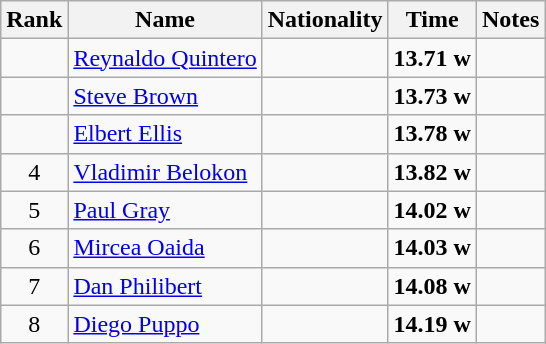<table class="wikitable sortable" style="text-align:center">
<tr>
<th>Rank</th>
<th>Name</th>
<th>Nationality</th>
<th>Time</th>
<th>Notes</th>
</tr>
<tr>
<td></td>
<td align=left><a href='#'>Reynaldo Quintero</a></td>
<td align=left></td>
<td><strong>13.71</strong> <strong>w</strong></td>
<td></td>
</tr>
<tr>
<td></td>
<td align=left><a href='#'>Steve Brown</a></td>
<td align=left></td>
<td><strong>13.73</strong> <strong>w</strong></td>
<td></td>
</tr>
<tr>
<td></td>
<td align=left><a href='#'>Elbert Ellis</a></td>
<td align=left></td>
<td><strong>13.78</strong> <strong>w</strong></td>
<td></td>
</tr>
<tr>
<td>4</td>
<td align=left><a href='#'>Vladimir Belokon</a></td>
<td align=left></td>
<td><strong>13.82</strong> <strong>w</strong></td>
<td></td>
</tr>
<tr>
<td>5</td>
<td align=left><a href='#'>Paul Gray</a></td>
<td align=left></td>
<td><strong>14.02</strong> <strong>w</strong></td>
<td></td>
</tr>
<tr>
<td>6</td>
<td align=left><a href='#'>Mircea Oaida</a></td>
<td align=left></td>
<td><strong>14.03</strong> <strong>w</strong></td>
<td></td>
</tr>
<tr>
<td>7</td>
<td align=left><a href='#'>Dan Philibert</a></td>
<td align=left></td>
<td><strong>14.08</strong> <strong>w</strong></td>
<td></td>
</tr>
<tr>
<td>8</td>
<td align=left><a href='#'>Diego Puppo</a></td>
<td align=left></td>
<td><strong>14.19</strong> <strong>w</strong></td>
<td></td>
</tr>
</table>
